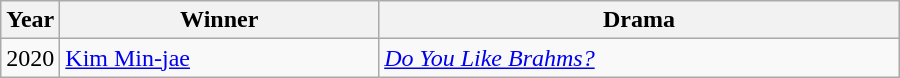<table class="wikitable" style="width:600px">
<tr>
<th width=10>Year</th>
<th>Winner</th>
<th>Drama</th>
</tr>
<tr>
<td>2020</td>
<td><a href='#'>Kim Min-jae</a></td>
<td><em><a href='#'>Do You Like Brahms?</a></em></td>
</tr>
</table>
